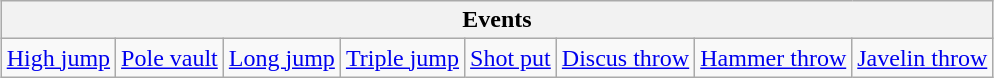<table class="wikitable" style="margin: 1em auto 1em auto">
<tr>
<th colspan=11>Events</th>
</tr>
<tr>
<td><a href='#'>High jump</a></td>
<td><a href='#'>Pole vault</a></td>
<td><a href='#'>Long jump</a></td>
<td><a href='#'>Triple jump</a></td>
<td><a href='#'>Shot put</a></td>
<td><a href='#'>Discus throw</a></td>
<td><a href='#'>Hammer throw</a></td>
<td><a href='#'>Javelin throw</a></td>
</tr>
</table>
